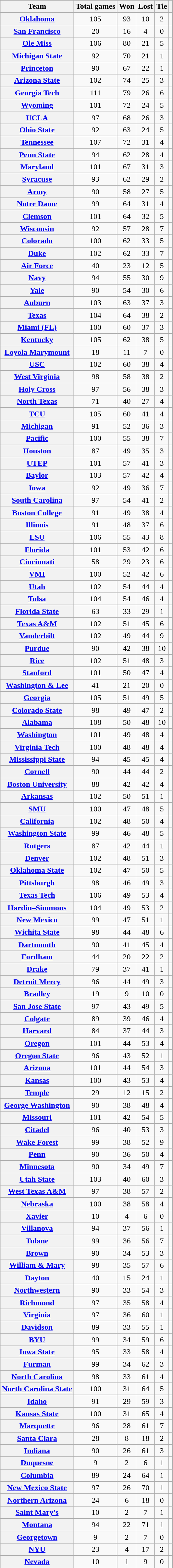<table class="wikitable sortable plainrowheaders static-row-numbers" style="text-align: center;">
<tr>
</tr>
<tr>
<th scope="col">Team</th>
<th scope="col">Total games</th>
<th scope="col">Won</th>
<th scope="col">Lost</th>
<th scope="col">Tie</th>
<th scope="col"></th>
</tr>
<tr>
<th scope="row"><a href='#'>Oklahoma</a></th>
<td>105</td>
<td>93</td>
<td>10</td>
<td>2</td>
<td></td>
</tr>
<tr>
<th scope="row"><a href='#'>San Francisco</a></th>
<td>20</td>
<td>16</td>
<td>4</td>
<td>0</td>
<td></td>
</tr>
<tr>
<th scope="row"><a href='#'>Ole Miss</a></th>
<td>106</td>
<td>80</td>
<td>21</td>
<td>5</td>
<td></td>
</tr>
<tr>
<th scope="row"><a href='#'>Michigan State</a></th>
<td>92</td>
<td>70</td>
<td>21</td>
<td>1</td>
<td></td>
</tr>
<tr>
<th scope="row"><a href='#'>Princeton</a></th>
<td>90</td>
<td>67</td>
<td>22</td>
<td>1</td>
<td></td>
</tr>
<tr>
<th scope="row"><a href='#'>Arizona State</a></th>
<td>102</td>
<td>74</td>
<td>25</td>
<td>3</td>
<td></td>
</tr>
<tr>
<th scope="row"><a href='#'>Georgia Tech</a></th>
<td>111</td>
<td>79</td>
<td>26</td>
<td>6</td>
<td></td>
</tr>
<tr>
<th scope="row"><a href='#'>Wyoming</a></th>
<td>101</td>
<td>72</td>
<td>24</td>
<td>5</td>
<td></td>
</tr>
<tr>
<th scope="row"><a href='#'>UCLA</a></th>
<td>97</td>
<td>68</td>
<td>26</td>
<td>3</td>
<td></td>
</tr>
<tr>
<th scope="row"><a href='#'>Ohio State</a></th>
<td>92</td>
<td>63</td>
<td>24</td>
<td>5</td>
<td></td>
</tr>
<tr>
<th scope="row"><a href='#'>Tennessee</a></th>
<td>107</td>
<td>72</td>
<td>31</td>
<td>4</td>
<td></td>
</tr>
<tr>
<th scope="row"><a href='#'>Penn State</a></th>
<td>94</td>
<td>62</td>
<td>28</td>
<td>4</td>
<td></td>
</tr>
<tr>
<th scope="row"><a href='#'>Maryland</a></th>
<td>101</td>
<td>67</td>
<td>31</td>
<td>3</td>
<td></td>
</tr>
<tr>
<th scope="row"><a href='#'>Syracuse</a></th>
<td>93</td>
<td>62</td>
<td>29</td>
<td>2</td>
<td></td>
</tr>
<tr>
<th scope="row"><a href='#'>Army</a></th>
<td>90</td>
<td>58</td>
<td>27</td>
<td>5</td>
<td></td>
</tr>
<tr>
<th scope="row"><a href='#'>Notre Dame</a></th>
<td>99</td>
<td>64</td>
<td>31</td>
<td>4</td>
<td></td>
</tr>
<tr>
<th scope="row"><a href='#'>Clemson</a></th>
<td>101</td>
<td>64</td>
<td>32</td>
<td>5</td>
<td></td>
</tr>
<tr>
<th scope="row"><a href='#'>Wisconsin</a></th>
<td>92</td>
<td>57</td>
<td>28</td>
<td>7</td>
<td></td>
</tr>
<tr>
<th scope="row"><a href='#'>Colorado</a></th>
<td>100</td>
<td>62</td>
<td>33</td>
<td>5</td>
<td></td>
</tr>
<tr>
<th scope="row"><a href='#'>Duke</a></th>
<td>102</td>
<td>62</td>
<td>33</td>
<td>7</td>
<td></td>
</tr>
<tr>
<th scope="row"><a href='#'>Air Force</a></th>
<td>40</td>
<td>23</td>
<td>12</td>
<td>5</td>
<td></td>
</tr>
<tr>
<th scope="row"><a href='#'>Navy</a></th>
<td>94</td>
<td>55</td>
<td>30</td>
<td>9</td>
<td></td>
</tr>
<tr>
<th scope="row"><a href='#'>Yale</a></th>
<td>90</td>
<td>54</td>
<td>30</td>
<td>6</td>
<td></td>
</tr>
<tr>
<th scope="row"><a href='#'>Auburn</a></th>
<td>103</td>
<td>63</td>
<td>37</td>
<td>3</td>
<td></td>
</tr>
<tr>
<th scope="row"><a href='#'>Texas</a></th>
<td>104</td>
<td>64</td>
<td>38</td>
<td>2</td>
<td></td>
</tr>
<tr>
<th scope="row"><a href='#'>Miami (FL)</a></th>
<td>100</td>
<td>60</td>
<td>37</td>
<td>3</td>
<td></td>
</tr>
<tr>
<th scope="row"><a href='#'>Kentucky</a></th>
<td>105</td>
<td>62</td>
<td>38</td>
<td>5</td>
<td></td>
</tr>
<tr>
<th scope="row"><a href='#'>Loyola Marymount</a></th>
<td>18</td>
<td>11</td>
<td>7</td>
<td>0</td>
<td></td>
</tr>
<tr>
<th scope="row"><a href='#'>USC</a></th>
<td>102</td>
<td>60</td>
<td>38</td>
<td>4</td>
<td></td>
</tr>
<tr>
<th scope="row"><a href='#'>West Virginia</a></th>
<td>98</td>
<td>58</td>
<td>38</td>
<td>2</td>
<td></td>
</tr>
<tr>
<th scope="row"><a href='#'>Holy Cross</a></th>
<td>97</td>
<td>56</td>
<td>38</td>
<td>3</td>
<td></td>
</tr>
<tr>
<th scope="row"><a href='#'>North Texas</a></th>
<td>71</td>
<td>40</td>
<td>27</td>
<td>4</td>
<td></td>
</tr>
<tr>
<th scope="row"><a href='#'>TCU</a></th>
<td>105</td>
<td>60</td>
<td>41</td>
<td>4</td>
<td></td>
</tr>
<tr>
<th scope="row"><a href='#'>Michigan</a></th>
<td>91</td>
<td>52</td>
<td>36</td>
<td>3</td>
<td></td>
</tr>
<tr>
<th scope="row"><a href='#'>Pacific</a></th>
<td>100</td>
<td>55</td>
<td>38</td>
<td>7</td>
<td></td>
</tr>
<tr>
<th scope="row"><a href='#'>Houston</a></th>
<td>87</td>
<td>49</td>
<td>35</td>
<td>3</td>
<td></td>
</tr>
<tr>
<th scope="row"><a href='#'>UTEP</a></th>
<td>101</td>
<td>57</td>
<td>41</td>
<td>3</td>
<td></td>
</tr>
<tr>
<th scope="row"><a href='#'>Baylor</a></th>
<td>103</td>
<td>57</td>
<td>42</td>
<td>4</td>
<td></td>
</tr>
<tr>
<th scope="row"><a href='#'>Iowa</a></th>
<td>92</td>
<td>49</td>
<td>36</td>
<td>7</td>
<td></td>
</tr>
<tr>
<th scope="row"><a href='#'>South Carolina</a></th>
<td>97</td>
<td>54</td>
<td>41</td>
<td>2</td>
<td></td>
</tr>
<tr>
<th scope="row"><a href='#'>Boston College</a></th>
<td>91</td>
<td>49</td>
<td>38</td>
<td>4</td>
<td></td>
</tr>
<tr>
<th scope="row"><a href='#'>Illinois</a></th>
<td>91</td>
<td>48</td>
<td>37</td>
<td>6</td>
<td></td>
</tr>
<tr>
<th scope="row"><a href='#'>LSU</a></th>
<td>106</td>
<td>55</td>
<td>43</td>
<td>8</td>
<td></td>
</tr>
<tr>
<th scope="row"><a href='#'>Florida</a></th>
<td>101</td>
<td>53</td>
<td>42</td>
<td>6</td>
<td></td>
</tr>
<tr>
<th scope="row"><a href='#'>Cincinnati</a></th>
<td>58</td>
<td>29</td>
<td>23</td>
<td>6</td>
<td></td>
</tr>
<tr>
<th scope="row"><a href='#'>VMI</a></th>
<td>100</td>
<td>52</td>
<td>42</td>
<td>6</td>
<td></td>
</tr>
<tr>
<th scope="row"><a href='#'>Utah</a></th>
<td>102</td>
<td>54</td>
<td>44</td>
<td>4</td>
<td></td>
</tr>
<tr>
<th scope="row"><a href='#'>Tulsa</a></th>
<td>104</td>
<td>54</td>
<td>46</td>
<td>4</td>
<td></td>
</tr>
<tr>
<th scope="row"><a href='#'>Florida State</a></th>
<td>63</td>
<td>33</td>
<td>29</td>
<td>1</td>
<td></td>
</tr>
<tr>
<th scope="row"><a href='#'>Texas A&M</a></th>
<td>102</td>
<td>51</td>
<td>45</td>
<td>6</td>
<td></td>
</tr>
<tr>
<th scope="row"><a href='#'>Vanderbilt</a></th>
<td>102</td>
<td>49</td>
<td>44</td>
<td>9</td>
<td></td>
</tr>
<tr>
<th scope="row"><a href='#'>Purdue</a></th>
<td>90</td>
<td>42</td>
<td>38</td>
<td>10</td>
<td></td>
</tr>
<tr>
<th scope="row"><a href='#'>Rice</a></th>
<td>102</td>
<td>51</td>
<td>48</td>
<td>3</td>
<td></td>
</tr>
<tr>
<th scope="row"><a href='#'>Stanford</a></th>
<td>101</td>
<td>50</td>
<td>47</td>
<td>4</td>
<td></td>
</tr>
<tr>
<th scope="row"><a href='#'>Washington & Lee</a></th>
<td>41</td>
<td>21</td>
<td>20</td>
<td>0</td>
<td></td>
</tr>
<tr>
<th scope="row"><a href='#'>Georgia</a></th>
<td>105</td>
<td>51</td>
<td>49</td>
<td>5</td>
<td></td>
</tr>
<tr>
<th scope="row"><a href='#'>Colorado State</a></th>
<td>98</td>
<td>49</td>
<td>47</td>
<td>2</td>
<td></td>
</tr>
<tr>
<th scope="row"><a href='#'>Alabama</a></th>
<td>108</td>
<td>50</td>
<td>48</td>
<td>10</td>
<td></td>
</tr>
<tr>
<th scope="row"><a href='#'>Washington</a></th>
<td>101</td>
<td>49</td>
<td>48</td>
<td>4</td>
<td></td>
</tr>
<tr>
<th scope="row"><a href='#'>Virginia Tech</a></th>
<td>100</td>
<td>48</td>
<td>48</td>
<td>4</td>
<td></td>
</tr>
<tr>
<th scope="row"><a href='#'>Mississippi State</a></th>
<td>94</td>
<td>45</td>
<td>45</td>
<td>4</td>
<td></td>
</tr>
<tr>
<th scope="row"><a href='#'>Cornell</a></th>
<td>90</td>
<td>44</td>
<td>44</td>
<td>2</td>
<td></td>
</tr>
<tr>
<th scope="row"><a href='#'>Boston University</a></th>
<td>88</td>
<td>42</td>
<td>42</td>
<td>4</td>
<td></td>
</tr>
<tr>
<th scope="row"><a href='#'>Arkansas</a></th>
<td>102</td>
<td>50</td>
<td>51</td>
<td>1</td>
<td></td>
</tr>
<tr>
<th scope="row"><a href='#'>SMU</a></th>
<td>100</td>
<td>47</td>
<td>48</td>
<td>5</td>
<td></td>
</tr>
<tr>
<th scope="row"><a href='#'>California</a></th>
<td>102</td>
<td>48</td>
<td>50</td>
<td>4</td>
<td></td>
</tr>
<tr>
<th scope="row"><a href='#'>Washington State</a></th>
<td>99</td>
<td>46</td>
<td>48</td>
<td>5</td>
<td></td>
</tr>
<tr>
<th scope="row"><a href='#'>Rutgers</a></th>
<td>87</td>
<td>42</td>
<td>44</td>
<td>1</td>
<td></td>
</tr>
<tr>
<th scope="row"><a href='#'>Denver</a></th>
<td>102</td>
<td>48</td>
<td>51</td>
<td>3</td>
<td></td>
</tr>
<tr>
<th scope="row"><a href='#'>Oklahoma State</a></th>
<td>102</td>
<td>47</td>
<td>50</td>
<td>5</td>
<td></td>
</tr>
<tr>
<th scope="row"><a href='#'>Pittsburgh</a></th>
<td>98</td>
<td>46</td>
<td>49</td>
<td>3</td>
<td></td>
</tr>
<tr>
<th scope="row"><a href='#'>Texas Tech</a></th>
<td>106</td>
<td>49</td>
<td>53</td>
<td>4</td>
<td></td>
</tr>
<tr>
<th scope="row"><a href='#'>Hardin–Simmons</a></th>
<td>104</td>
<td>49</td>
<td>53</td>
<td>2</td>
<td></td>
</tr>
<tr>
<th scope="row"><a href='#'>New Mexico</a></th>
<td>99</td>
<td>47</td>
<td>51</td>
<td>1</td>
<td></td>
</tr>
<tr>
<th scope="row"><a href='#'>Wichita State</a></th>
<td>98</td>
<td>44</td>
<td>48</td>
<td>6</td>
<td></td>
</tr>
<tr>
<th scope="row"><a href='#'>Dartmouth</a></th>
<td>90</td>
<td>41</td>
<td>45</td>
<td>4</td>
<td></td>
</tr>
<tr>
<th scope="row"><a href='#'>Fordham</a></th>
<td>44</td>
<td>20</td>
<td>22</td>
<td>2</td>
<td></td>
</tr>
<tr>
<th scope="row"><a href='#'>Drake</a></th>
<td>79</td>
<td>37</td>
<td>41</td>
<td>1</td>
<td></td>
</tr>
<tr>
<th scope="row"><a href='#'>Detroit Mercy</a></th>
<td>96</td>
<td>44</td>
<td>49</td>
<td>3</td>
<td></td>
</tr>
<tr>
<th scope="row"><a href='#'>Bradley</a></th>
<td>19</td>
<td>9</td>
<td>10</td>
<td>0</td>
<td></td>
</tr>
<tr>
<th scope="row"><a href='#'>San Jose State</a></th>
<td>97</td>
<td>43</td>
<td>49</td>
<td>5</td>
<td></td>
</tr>
<tr>
<th scope="row"><a href='#'>Colgate</a></th>
<td>89</td>
<td>39</td>
<td>46</td>
<td>4</td>
<td></td>
</tr>
<tr>
<th scope="row"><a href='#'>Harvard</a></th>
<td>84</td>
<td>37</td>
<td>44</td>
<td>3</td>
<td></td>
</tr>
<tr>
<th scope="row"><a href='#'>Oregon</a></th>
<td>101</td>
<td>44</td>
<td>53</td>
<td>4</td>
<td></td>
</tr>
<tr>
<th scope="row"><a href='#'>Oregon State</a></th>
<td>96</td>
<td>43</td>
<td>52</td>
<td>1</td>
<td></td>
</tr>
<tr>
<th scope="row"><a href='#'>Arizona</a></th>
<td>101</td>
<td>44</td>
<td>54</td>
<td>3</td>
<td></td>
</tr>
<tr>
<th scope="row"><a href='#'>Kansas</a></th>
<td>100</td>
<td>43</td>
<td>53</td>
<td>4</td>
<td></td>
</tr>
<tr>
<th scope="row"><a href='#'>Temple</a></th>
<td>29</td>
<td>12</td>
<td>15</td>
<td>2</td>
<td></td>
</tr>
<tr>
<th scope="row"><a href='#'>George Washington</a></th>
<td>90</td>
<td>38</td>
<td>48</td>
<td>4</td>
<td></td>
</tr>
<tr>
<th scope="row"><a href='#'>Missouri</a></th>
<td>101</td>
<td>42</td>
<td>54</td>
<td>5</td>
<td></td>
</tr>
<tr>
<th scope="row"><a href='#'>Citadel</a></th>
<td>96</td>
<td>40</td>
<td>53</td>
<td>3</td>
<td></td>
</tr>
<tr>
<th scope="row"><a href='#'>Wake Forest</a></th>
<td>99</td>
<td>38</td>
<td>52</td>
<td>9</td>
<td></td>
</tr>
<tr>
<th scope="row"><a href='#'>Penn</a></th>
<td>90</td>
<td>36</td>
<td>50</td>
<td>4</td>
<td></td>
</tr>
<tr>
<th scope="row"><a href='#'>Minnesota</a></th>
<td>90</td>
<td>34</td>
<td>49</td>
<td>7</td>
<td></td>
</tr>
<tr>
<th scope="row"><a href='#'>Utah State</a></th>
<td>103</td>
<td>40</td>
<td>60</td>
<td>3</td>
<td></td>
</tr>
<tr>
<th scope="row"><a href='#'>West Texas A&M</a></th>
<td>97</td>
<td>38</td>
<td>57</td>
<td>2</td>
<td></td>
</tr>
<tr>
<th scope="row"><a href='#'>Nebraska</a></th>
<td>100</td>
<td>38</td>
<td>58</td>
<td>4</td>
<td></td>
</tr>
<tr>
<th scope="row"><a href='#'>Xavier</a></th>
<td>10</td>
<td>4</td>
<td>6</td>
<td>0</td>
<td></td>
</tr>
<tr>
<th scope="row"><a href='#'>Villanova</a></th>
<td>94</td>
<td>37</td>
<td>56</td>
<td>1</td>
<td></td>
</tr>
<tr>
<th scope="row"><a href='#'>Tulane</a></th>
<td>99</td>
<td>36</td>
<td>56</td>
<td>7</td>
<td></td>
</tr>
<tr>
<th scope="row"><a href='#'>Brown</a></th>
<td>90</td>
<td>34</td>
<td>53</td>
<td>3</td>
<td></td>
</tr>
<tr>
<th scope="row"><a href='#'>William & Mary</a></th>
<td>98</td>
<td>35</td>
<td>57</td>
<td>6</td>
<td></td>
</tr>
<tr>
<th scope="row"><a href='#'>Dayton</a></th>
<td>40</td>
<td>15</td>
<td>24</td>
<td>1</td>
<td></td>
</tr>
<tr>
<th scope="row"><a href='#'>Northwestern</a></th>
<td>90</td>
<td>33</td>
<td>54</td>
<td>3</td>
<td></td>
</tr>
<tr>
<th scope="row"><a href='#'>Richmond</a></th>
<td>97</td>
<td>35</td>
<td>58</td>
<td>4</td>
<td></td>
</tr>
<tr>
<th scope="row"><a href='#'>Virginia</a></th>
<td>97</td>
<td>36</td>
<td>60</td>
<td>1</td>
<td></td>
</tr>
<tr>
<th scope="row"><a href='#'>Davidson</a></th>
<td>89</td>
<td>33</td>
<td>55</td>
<td>1</td>
<td></td>
</tr>
<tr>
<th scope="row"><a href='#'>BYU</a></th>
<td>99</td>
<td>34</td>
<td>59</td>
<td>6</td>
<td></td>
</tr>
<tr>
<th scope="row"><a href='#'>Iowa State</a></th>
<td>95</td>
<td>33</td>
<td>58</td>
<td>4</td>
<td></td>
</tr>
<tr>
<th scope="row"><a href='#'>Furman</a></th>
<td>99</td>
<td>34</td>
<td>62</td>
<td>3</td>
<td></td>
</tr>
<tr>
<th scope="row"><a href='#'>North Carolina</a></th>
<td>98</td>
<td>33</td>
<td>61</td>
<td>4</td>
<td></td>
</tr>
<tr>
<th scope="row"><a href='#'>North Carolina State</a></th>
<td>100</td>
<td>31</td>
<td>64</td>
<td>5</td>
<td></td>
</tr>
<tr>
<th scope="row"><a href='#'>Idaho</a></th>
<td>91</td>
<td>29</td>
<td>59</td>
<td>3</td>
<td></td>
</tr>
<tr>
<th scope="row"><a href='#'>Kansas State</a></th>
<td>100</td>
<td>31</td>
<td>65</td>
<td>4</td>
<td></td>
</tr>
<tr>
<th scope="row"><a href='#'>Marquette</a></th>
<td>96</td>
<td>28</td>
<td>61</td>
<td>7</td>
<td></td>
</tr>
<tr>
<th scope="row"><a href='#'>Santa Clara</a></th>
<td>28</td>
<td>8</td>
<td>18</td>
<td>2</td>
<td></td>
</tr>
<tr>
<th scope="row"><a href='#'>Indiana</a></th>
<td>90</td>
<td>26</td>
<td>61</td>
<td>3</td>
<td></td>
</tr>
<tr>
<th scope="row"><a href='#'>Duquesne</a></th>
<td>9</td>
<td>2</td>
<td>6</td>
<td>1</td>
<td></td>
</tr>
<tr>
<th scope="row"><a href='#'>Columbia</a></th>
<td>89</td>
<td>24</td>
<td>64</td>
<td>1</td>
<td></td>
</tr>
<tr>
<th scope="row"><a href='#'>New Mexico State</a></th>
<td>97</td>
<td>26</td>
<td>70</td>
<td>1</td>
<td></td>
</tr>
<tr>
<th scope="row"><a href='#'>Northern Arizona</a></th>
<td>24</td>
<td>6</td>
<td>18</td>
<td>0</td>
<td></td>
</tr>
<tr>
<th scope="row"><a href='#'>Saint Mary's</a></th>
<td>10</td>
<td>2</td>
<td>7</td>
<td>1</td>
<td></td>
</tr>
<tr>
<th scope="row"><a href='#'>Montana</a></th>
<td>94</td>
<td>22</td>
<td>71</td>
<td>1</td>
<td></td>
</tr>
<tr>
<th scope="row"><a href='#'>Georgetown</a></th>
<td>9</td>
<td>2</td>
<td>7</td>
<td>0</td>
<td></td>
</tr>
<tr>
<th scope="row"><a href='#'>NYU</a></th>
<td>23</td>
<td>4</td>
<td>17</td>
<td>2</td>
<td></td>
</tr>
<tr>
<th scope="row"><a href='#'>Nevada</a></th>
<td>10</td>
<td>1</td>
<td>9</td>
<td>0</td>
<td></td>
</tr>
</table>
